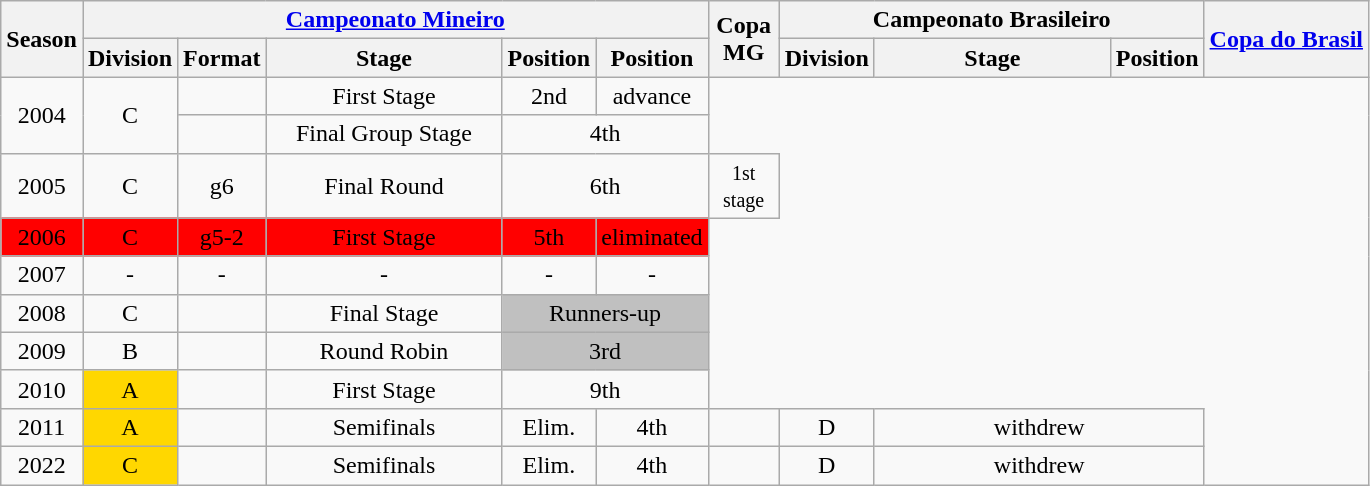<table class="wikitable" style="text-align: center">
<tr>
<th rowspan="2">Season</th>
<th colspan="5"><a href='#'>Campeonato Mineiro</a></th>
<th rowspan="2" width="40">Copa MG</th>
<th colspan="3">Campeonato Brasileiro</th>
<th rowspan="2"><a href='#'>Copa do Brasil</a></th>
</tr>
<tr>
<th>Division</th>
<th>Format</th>
<th width="150">Stage</th>
<th width="20">Position</th>
<th width="20">Position</th>
<th width="20">Division</th>
<th width="150">Stage</th>
<th width="20">Position</th>
</tr>
<tr>
<td rowspan="2">2004</td>
<td rowspan="2">C</td>
<td><small></small></td>
<td>First Stage</td>
<td>2nd</td>
<td>advance</td>
</tr>
<tr>
<td><small></small></td>
<td>Final Group Stage</td>
<td colspan="2">4th</td>
</tr>
<tr>
<td>2005</td>
<td>C</td>
<td>g6</td>
<td>Final Round</td>
<td colspan="2">6th</td>
<td><small>1st stage</small></td>
</tr>
<tr bgcolor=red>
<td>2006</td>
<td>C</td>
<td>g5-2</td>
<td>First Stage</td>
<td>5th</td>
<td>eliminated</td>
</tr>
<tr>
<td>2007</td>
<td>-</td>
<td>-</td>
<td>-</td>
<td>-</td>
<td>-</td>
</tr>
<tr>
<td>2008</td>
<td>C</td>
<td><small></small></td>
<td>Final Stage</td>
<td colspan="2" bgcolor=silver>Runners-up</td>
</tr>
<tr>
<td>2009</td>
<td>B</td>
<td><small></small></td>
<td>Round Robin</td>
<td colspan="2" bgcolor=silver>3rd</td>
</tr>
<tr>
<td>2010</td>
<td bgcolor=gold>A</td>
<td></td>
<td>First Stage</td>
<td colspan="2">9th</td>
</tr>
<tr>
<td>2011</td>
<td bgcolor=gold>A</td>
<td></td>
<td>Semifinals</td>
<td>Elim.</td>
<td>4th</td>
<td></td>
<td>D</td>
<td colspan="2">withdrew</td>
</tr>
<tr>
<td>2022</td>
<td bgcolor=gold>C</td>
<td></td>
<td>Semifinals</td>
<td>Elim.</td>
<td>4th</td>
<td></td>
<td>D</td>
<td colspan="2">withdrew</td>
</tr>
</table>
